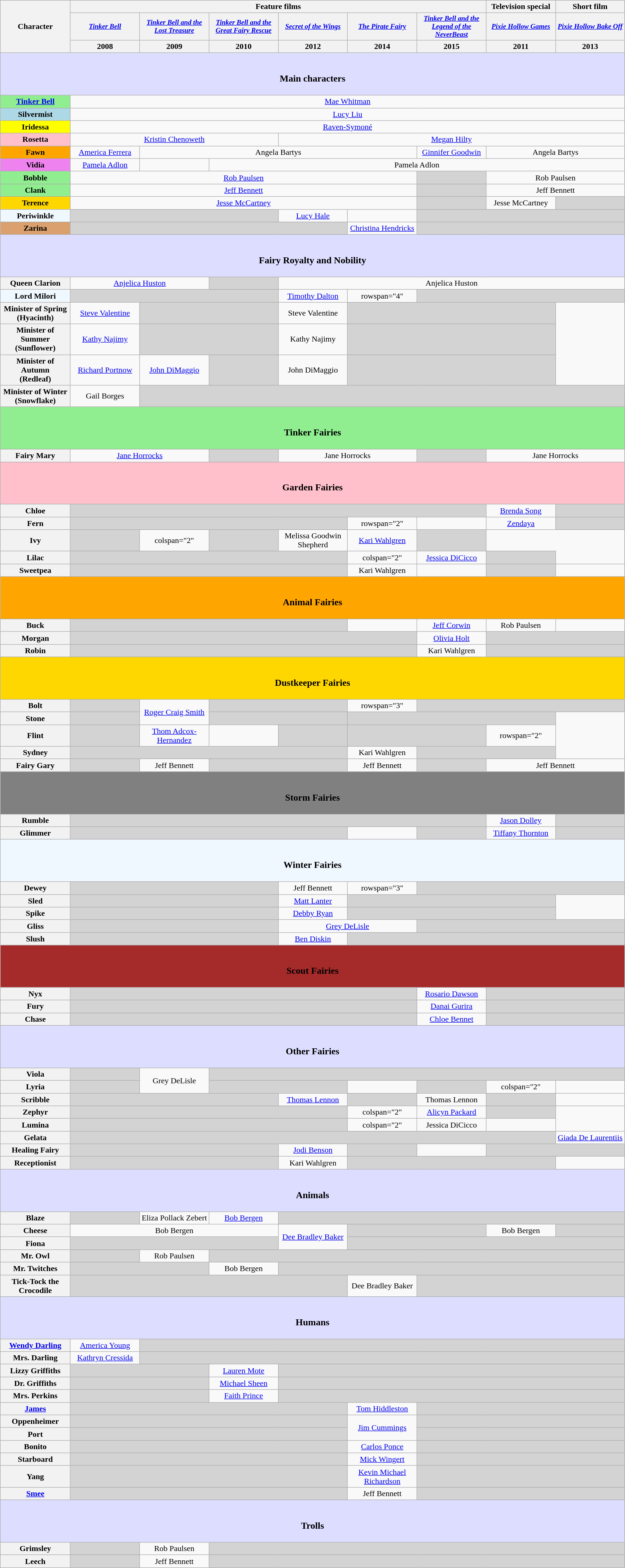<table class="wikitable"  style="text-align:center; width:99%;">
<tr>
<th rowspan="3" width="8%">Character</th>
<th colspan="6">Feature films</th>
<th>Television special</th>
<th>Short film</th>
</tr>
<tr style="font-size:87%">
<th width="8%"><em><a href='#'>Tinker Bell</a></em></th>
<th width="8%"><em><a href='#'>Tinker Bell and the Lost Treasure</a></em></th>
<th width="8%"><em><a href='#'>Tinker Bell and the Great Fairy Rescue</a></em></th>
<th width="8%"><em><a href='#'>Secret of the Wings</a></em></th>
<th width="8%"><em><a href='#'>The Pirate Fairy</a></em></th>
<th width="8%"><em><a href='#'>Tinker Bell and the Legend of the NeverBeast</a></em></th>
<th width="8%"><em><a href='#'>Pixie Hollow Games</a></em></th>
<th width="8%"><em><a href='#'>Pixie Hollow Bake Off</a></em></th>
</tr>
<tr>
<th>2008</th>
<th>2009</th>
<th>2010</th>
<th>2012</th>
<th>2014</th>
<th>2015</th>
<th>2011</th>
<th>2013</th>
</tr>
<tr>
<th colspan="10" style="background-color:#ddf;"><br><h3>Main characters</h3></th>
</tr>
<tr>
<th style="background-color:lightgreen;"><a href='#'>Tinker Bell</a></th>
<td colspan="8"><a href='#'>Mae Whitman</a></td>
</tr>
<tr>
<th style="background-color:lightblue;">Silvermist</th>
<td colspan="8"><a href='#'>Lucy Liu</a></td>
</tr>
<tr>
<th style="background-color:yellow;">Iridessa</th>
<td colspan="8"><a href='#'>Raven-Symoné</a></td>
</tr>
<tr>
<th style="background-color:pink;">Rosetta</th>
<td colspan="3"><a href='#'>Kristin Chenoweth</a></td>
<td colspan="5"><a href='#'>Megan Hilty</a></td>
</tr>
<tr>
<th style="background-color:orange;">Fawn</th>
<td><a href='#'>America Ferrera</a></td>
<td colspan="4">Angela Bartys</td>
<td><a href='#'>Ginnifer Goodwin</a></td>
<td colspan="2">Angela Bartys</td>
</tr>
<tr>
<th style="background-color:violet;">Vidia</th>
<td><a href='#'>Pamela Adlon</a></td>
<td></td>
<td colspan="6">Pamela Adlon</td>
</tr>
<tr>
<th style="background-color:lightgreen;">Bobble</th>
<td colspan="5"><a href='#'>Rob Paulsen</a></td>
<td style="background-color:#D3D3D3;"></td>
<td colspan="2">Rob Paulsen</td>
</tr>
<tr>
<th style="background-color:lightgreen;">Clank</th>
<td colspan="5"><a href='#'>Jeff Bennett</a></td>
<td style="background-color:#D3D3D3;"></td>
<td colspan="2">Jeff Bennett</td>
</tr>
<tr>
<th style="background-color:gold;">Terence</th>
<td colspan="5"><a href='#'>Jesse McCartney</a></td>
<td style="background-color:#D3D3D3;"></td>
<td>Jesse McCartney</td>
<td style="background-color:#D3D3D3;"></td>
</tr>
<tr>
<th style="background-color:#F0F8FF;">Periwinkle</th>
<td colspan="3" style="background-color:#D3D3D3;"></td>
<td><a href='#'>Lucy Hale</a></td>
<td></td>
<td colspan="3" style="background-color:#D3D3D3;"></td>
</tr>
<tr>
<th style="background-color:#DAA06D;">Zarina</th>
<td colspan="4" style="background-color:#D3D3D3;"></td>
<td><a href='#'>Christina Hendricks</a></td>
<td colspan="3" style="background-color:#D3D3D3;"></td>
</tr>
<tr>
<th colspan="10" style="background-color:#ddf;"><br><h3>Fairy Royalty and Nobility</h3></th>
</tr>
<tr>
<th>Queen Clarion</th>
<td colspan="2"><a href='#'>Anjelica Huston</a></td>
<td style="background-color:#D3D3D3;"></td>
<td colspan="5">Anjelica Huston</td>
</tr>
<tr>
<th style="background-color:#F0F8FF;">Lord Milori</th>
<td colspan="3" style="background-color:#D3D3D3;"></td>
<td><a href='#'>Timothy Dalton</a></td>
<td>rowspan="4" </td>
<td colspan="3" style="background-color:#D3D3D3;"></td>
</tr>
<tr>
<th>Minister of Spring<br>(Hyacinth)</th>
<td><a href='#'>Steve Valentine</a></td>
<td colspan="2" style="background-color:#D3D3D3;"></td>
<td>Steve Valentine</td>
<td colspan="3" style="background-color:#D3D3D3;"></td>
</tr>
<tr>
<th>Minister of Summer<br>(Sunflower)</th>
<td><a href='#'>Kathy Najimy</a></td>
<td colspan="2" style="background-color:#D3D3D3;"></td>
<td>Kathy Najimy</td>
<td colspan="3" style="background-color:#D3D3D3;"></td>
</tr>
<tr>
<th>Minister of Autumn<br>(Redleaf)</th>
<td><a href='#'>Richard Portnow</a></td>
<td><a href='#'>John DiMaggio</a></td>
<td style="background-color:#D3D3D3;"></td>
<td>John DiMaggio</td>
<td colspan="3" style="background-color:#D3D3D3;"></td>
</tr>
<tr>
<th>Minister of Winter<br>(Snowflake)</th>
<td>Gail Borges</td>
<td colspan="7" style="background-color:#D3D3D3;"></td>
</tr>
<tr>
<th colspan="10" style="background-color:lightgreen;"><br><h3>Tinker Fairies</h3></th>
</tr>
<tr>
<th>Fairy Mary</th>
<td colspan="2"><a href='#'>Jane Horrocks</a></td>
<td style="background-color:#D3D3D3;"></td>
<td colspan="2">Jane Horrocks</td>
<td style="background-color:#D3D3D3;"></td>
<td colspan="2">Jane Horrocks</td>
</tr>
<tr>
<th colspan="10" style="background-color:pink;"><br><h3>Garden Fairies</h3></th>
</tr>
<tr>
<th>Chloe</th>
<td colspan="6" style="background-color:#D3D3D3;"></td>
<td><a href='#'>Brenda Song</a></td>
<td style="background-color:#D3D3D3;"></td>
</tr>
<tr>
<th>Fern</th>
<td colspan="4" style="background-color:#D3D3D3;"></td>
<td>rowspan="2" </td>
<td></td>
<td><a href='#'>Zendaya</a></td>
<td style="background-color:#D3D3D3;"></td>
</tr>
<tr>
<th>Ivy</th>
<td style="background-color:#D3D3D3;"></td>
<td>colspan="2" </td>
<td style="background-color:#D3D3D3;"></td>
<td>Melissa Goodwin Shepherd</td>
<td><a href='#'>Kari Wahlgren</a></td>
<td style="background-color:#D3D3D3;"></td>
</tr>
<tr>
<th>Lilac</th>
<td colspan="4" style="background-color:#D3D3D3;"></td>
<td>colspan="2" </td>
<td><a href='#'>Jessica DiCicco</a></td>
<td style="background-color:#D3D3D3;"></td>
</tr>
<tr>
<th>Sweetpea</th>
<td colspan="4" style="background-color:#D3D3D3;"></td>
<td>Kari Wahlgren</td>
<td></td>
<td style="background-color:#D3D3D3;"></td>
<td></td>
</tr>
<tr>
<th colspan="10" style="background-color:orange;"><br><h3>Animal Fairies</h3></th>
</tr>
<tr>
<th>Buck</th>
<td colspan="4" style="background-color:#D3D3D3;"></td>
<td></td>
<td><a href='#'>Jeff Corwin</a></td>
<td>Rob Paulsen</td>
<td></td>
</tr>
<tr>
<th>Morgan</th>
<td colspan="5" style="background-color:#D3D3D3;"></td>
<td><a href='#'>Olivia Holt</a></td>
<td colspan="2" style="background-color:#D3D3D3;"></td>
</tr>
<tr>
<th>Robin</th>
<td colspan="5" style="background-color:#D3D3D3;"></td>
<td>Kari Wahlgren</td>
<td colspan="2" style="background-color:#D3D3D3;"></td>
</tr>
<tr>
<th colspan="10" style="background-color:gold;"><br><h3>Dustkeeper Fairies</h3></th>
</tr>
<tr>
<th>Bolt</th>
<td style="background-color:#D3D3D3;"></td>
<td rowspan="2"><a href='#'>Roger Craig Smith</a></td>
<td colspan="2" style="background-color:#D3D3D3;"></td>
<td>rowspan="3" </td>
<td colspan="3" style="background-color:#D3D3D3;"></td>
</tr>
<tr>
<th>Stone</th>
<td style="background-color:#D3D3D3;"></td>
<td colspan="2" style="background-color:#D3D3D3;"></td>
<td colspan="3" style="background-color:#D3D3D3;"></td>
</tr>
<tr>
<th>Flint</th>
<td style="background-color:#D3D3D3;"></td>
<td><a href='#'>Thom Adcox-Hernandez</a></td>
<td></td>
<td style="background-color:#D3D3D3;"></td>
<td colspan="2" style="background-color:#D3D3D3;"></td>
<td>rowspan="2" </td>
</tr>
<tr>
<th>Sydney</th>
<td colspan="4" style="background-color:#D3D3D3;"></td>
<td>Kari Wahlgren</td>
<td colspan="2" style="background-color:#D3D3D3;"></td>
</tr>
<tr>
<th>Fairy Gary</th>
<td style="background-color:#D3D3D3;"></td>
<td>Jeff Bennett</td>
<td colspan="2" style="background-color:#D3D3D3;"></td>
<td>Jeff Bennett</td>
<td style="background-color:#D3D3D3;"></td>
<td colspan="2">Jeff Bennett</td>
</tr>
<tr>
<th colspan="10" style="background-color:gray;"><br><h3>Storm Fairies</h3></th>
</tr>
<tr>
<th>Rumble</th>
<td colspan="6" style="background-color:#D3D3D3;"></td>
<td><a href='#'>Jason Dolley</a></td>
<td style="background-color:#D3D3D3;"></td>
</tr>
<tr>
<th>Glimmer</th>
<td colspan="4" style="background-color:#D3D3D3;"></td>
<td></td>
<td style="background-color:#D3D3D3;"></td>
<td><a href='#'>Tiffany Thornton</a></td>
<td style="background-color:#D3D3D3;"></td>
</tr>
<tr>
<th colspan="10" style="background-color:#F0F8FF;"><br><h3>Winter Fairies</h3></th>
</tr>
<tr>
<th>Dewey</th>
<td colspan="3" style="background-color:#D3D3D3;"></td>
<td>Jeff Bennett</td>
<td>rowspan="3" </td>
<td colspan="3" style="background-color:#D3D3D3;"></td>
</tr>
<tr>
<th>Sled</th>
<td colspan="3" style="background-color:#D3D3D3;"></td>
<td><a href='#'>Matt Lanter</a></td>
<td colspan="3" style="background-color:#D3D3D3;"></td>
</tr>
<tr>
<th>Spike</th>
<td colspan="3" style="background-color:#D3D3D3;"></td>
<td><a href='#'>Debby Ryan</a></td>
<td colspan="3" style="background-color:#D3D3D3;"></td>
</tr>
<tr>
<th>Gliss</th>
<td colspan="3" style="background-color:#D3D3D3;"></td>
<td colspan="2"><a href='#'>Grey DeLisle</a></td>
<td colspan="3" style="background-color:#D3D3D3;"></td>
</tr>
<tr>
<th>Slush</th>
<td colspan="3" style="background-color:#D3D3D3;"></td>
<td><a href='#'>Ben Diskin</a></td>
<td colspan="4" style="background-color:#D3D3D3;"></td>
</tr>
<tr>
<th colspan="10" style="background-color:brown;"><br><h3>Scout Fairies</h3></th>
</tr>
<tr>
<th>Nyx</th>
<td colspan="5" style="background-color:#D3D3D3;"></td>
<td><a href='#'>Rosario Dawson</a></td>
<td colspan="2" style="background-color:#D3D3D3;"></td>
</tr>
<tr>
<th>Fury</th>
<td colspan="5" style="background-color:#D3D3D3;"></td>
<td><a href='#'>Danai Gurira</a></td>
<td colspan="2" style="background-color:#D3D3D3;"></td>
</tr>
<tr>
<th>Chase</th>
<td colspan="5" style="background-color:#D3D3D3;"></td>
<td><a href='#'>Chloe Bennet</a></td>
<td colspan="2" style="background-color:#D3D3D3;"></td>
</tr>
<tr>
<th colspan="10" style="background-color:#ddf;"><br><h3>Other Fairies</h3></th>
</tr>
<tr>
<th>Viola</th>
<td style="background-color:#D3D3D3;"></td>
<td rowspan="2">Grey DeLisle</td>
<td colspan="6" style="background-color:#D3D3D3;"></td>
</tr>
<tr>
<th>Lyria</th>
<td style="background-color:#D3D3D3;"></td>
<td colspan="2" style="background-color:#D3D3D3;"></td>
<td></td>
<td style="background-color:#D3D3D3;"></td>
<td>colspan="2" </td>
</tr>
<tr>
<th>Scribble</th>
<td colspan="3" style="background-color:#D3D3D3;"></td>
<td><a href='#'>Thomas Lennon</a></td>
<td style="background-color:#D3D3D3;"></td>
<td>Thomas Lennon</td>
<td style="background-color:#D3D3D3;"></td>
<td></td>
</tr>
<tr>
<th>Zephyr</th>
<td colspan="4" style="background-color:#D3D3D3;"></td>
<td>colspan="2" </td>
<td><a href='#'>Alicyn Packard</a></td>
<td style="background-color:#D3D3D3;"></td>
</tr>
<tr>
<th>Lumina</th>
<td colspan="4" style="background-color:#D3D3D3;"></td>
<td>colspan="2" </td>
<td>Jessica DiCicco</td>
<td></td>
</tr>
<tr>
<th>Gelata</th>
<td colspan="7" style="background-color:#D3D3D3;"></td>
<td><a href='#'>Giada De Laurentiis</a></td>
</tr>
<tr>
<th>Healing Fairy</th>
<td colspan="3" style="background-color:#D3D3D3;"></td>
<td><a href='#'>Jodi Benson</a></td>
<td style="background-color:#D3D3D3;"></td>
<td></td>
<td colspan="2" style="background-color:#D3D3D3;"></td>
</tr>
<tr>
<th>Receptionist</th>
<td colspan="3" style="background-color:#D3D3D3;"></td>
<td>Kari Wahlgren</td>
<td colspan="3" style="background-color:#D3D3D3;"></td>
<td></td>
</tr>
<tr>
<th colspan="10" style="background-color:#ddf;"><br><h3>Animals</h3></th>
</tr>
<tr>
<th>Blaze</th>
<td style="background-color:#D3D3D3;"></td>
<td>Eliza Pollack Zebert</td>
<td><a href='#'>Bob Bergen</a></td>
<td colspan="5" style="background-color:#D3D3D3;"></td>
</tr>
<tr>
<th>Cheese</th>
<td colspan="3">Bob Bergen</td>
<td rowspan="2"><a href='#'>Dee Bradley Baker</a></td>
<td colspan="2" style="background-color:#D3D3D3;"></td>
<td>Bob Bergen</td>
<td style="background-color:#D3D3D3;"></td>
</tr>
<tr>
<th>Fiona</th>
<td colspan="3" style="background-color:#D3D3D3;"></td>
<td colspan="4" style="background-color:#D3D3D3;"></td>
</tr>
<tr>
<th>Mr. Owl</th>
<td style="background-color:#D3D3D3;"></td>
<td>Rob Paulsen</td>
<td colspan="6" style="background-color:#D3D3D3;"></td>
</tr>
<tr>
<th>Mr. Twitches</th>
<td colspan="2" style="background-color:#D3D3D3;"></td>
<td>Bob Bergen</td>
<td colspan="5" style="background-color:#D3D3D3;"></td>
</tr>
<tr>
<th>Tick-Tock the Crocodile</th>
<td colspan="4" style="background-color:#D3D3D3;"></td>
<td>Dee Bradley Baker</td>
<td colspan="3" style="background-color:#D3D3D3;"></td>
</tr>
<tr>
<th colspan="10" style="background-color:#ddf;"><br><h3>Humans</h3></th>
</tr>
<tr>
<th><a href='#'>Wendy Darling</a></th>
<td><a href='#'>America Young</a></td>
<td colspan="7" style="background-color:#D3D3D3;"></td>
</tr>
<tr>
<th>Mrs. Darling</th>
<td><a href='#'>Kathryn Cressida</a></td>
<td colspan="7" style="background-color:#D3D3D3;"></td>
</tr>
<tr>
<th>Lizzy Griffiths</th>
<td colspan="2" style="background-color:#D3D3D3;"></td>
<td><a href='#'>Lauren Mote</a></td>
<td colspan="5" style="background-color:#D3D3D3;"></td>
</tr>
<tr>
<th>Dr. Griffiths</th>
<td colspan="2" style="background-color:#D3D3D3;"></td>
<td><a href='#'>Michael Sheen</a></td>
<td colspan="5" style="background-color:#D3D3D3;"></td>
</tr>
<tr>
<th>Mrs. Perkins</th>
<td colspan="2" style="background-color:#D3D3D3;"></td>
<td><a href='#'>Faith Prince</a></td>
<td colspan="5" style="background-color:#D3D3D3;"></td>
</tr>
<tr>
<th><a href='#'>James</a></th>
<td colspan="4" style="background-color:#D3D3D3;"></td>
<td><a href='#'>Tom Hiddleston</a></td>
<td colspan="3" style="background-color:#D3D3D3;"></td>
</tr>
<tr>
<th>Oppenheimer</th>
<td colspan="4" style="background-color:#D3D3D3;"></td>
<td rowspan="2"><a href='#'>Jim Cummings</a></td>
<td colspan="3" style="background-color:#D3D3D3;"></td>
</tr>
<tr>
<th>Port</th>
<td colspan="4" style="background-color:#D3D3D3;"></td>
<td colspan="3" style="background-color:#D3D3D3;"></td>
</tr>
<tr>
<th>Bonito</th>
<td colspan="4" style="background-color:#D3D3D3;"></td>
<td><a href='#'>Carlos Ponce</a></td>
<td colspan="3" style="background-color:#D3D3D3;"></td>
</tr>
<tr>
<th>Starboard</th>
<td colspan="4" style="background-color:#D3D3D3;"></td>
<td><a href='#'>Mick Wingert</a></td>
<td colspan="3" style="background-color:#D3D3D3;"></td>
</tr>
<tr>
<th>Yang</th>
<td colspan="4" style="background-color:#D3D3D3;"></td>
<td><a href='#'>Kevin Michael Richardson</a></td>
<td colspan="3" style="background-color:#D3D3D3;"></td>
</tr>
<tr>
<th><a href='#'>Smee</a></th>
<td colspan="4" style="background-color:#D3D3D3;"></td>
<td>Jeff Bennett</td>
<td colspan="3" style="background-color:#D3D3D3;"></td>
</tr>
<tr>
<th colspan="10" style="background-color:#ddf;"><br><h3>Trolls</h3></th>
</tr>
<tr>
<th>Grimsley</th>
<td style="background-color:#D3D3D3;"></td>
<td>Rob Paulsen</td>
<td colspan="6" style="background-color:#D3D3D3;"></td>
</tr>
<tr>
<th>Leech</th>
<td style="background-color:#D3D3D3;"></td>
<td>Jeff Bennett</td>
<td colspan="6" style="background-color:#D3D3D3;"></td>
</tr>
</table>
